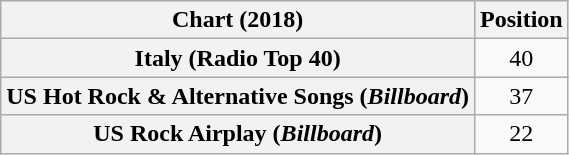<table class="wikitable sortable plainrowheaders" style="text-align:center">
<tr>
<th scope="col">Chart (2018)</th>
<th scope="col">Position</th>
</tr>
<tr>
<th scope="row">Italy (Radio Top 40)</th>
<td>40</td>
</tr>
<tr>
<th scope="row">US Hot Rock & Alternative Songs (<em>Billboard</em>)</th>
<td>37</td>
</tr>
<tr>
<th scope="row">US Rock Airplay (<em>Billboard</em>)</th>
<td>22</td>
</tr>
</table>
